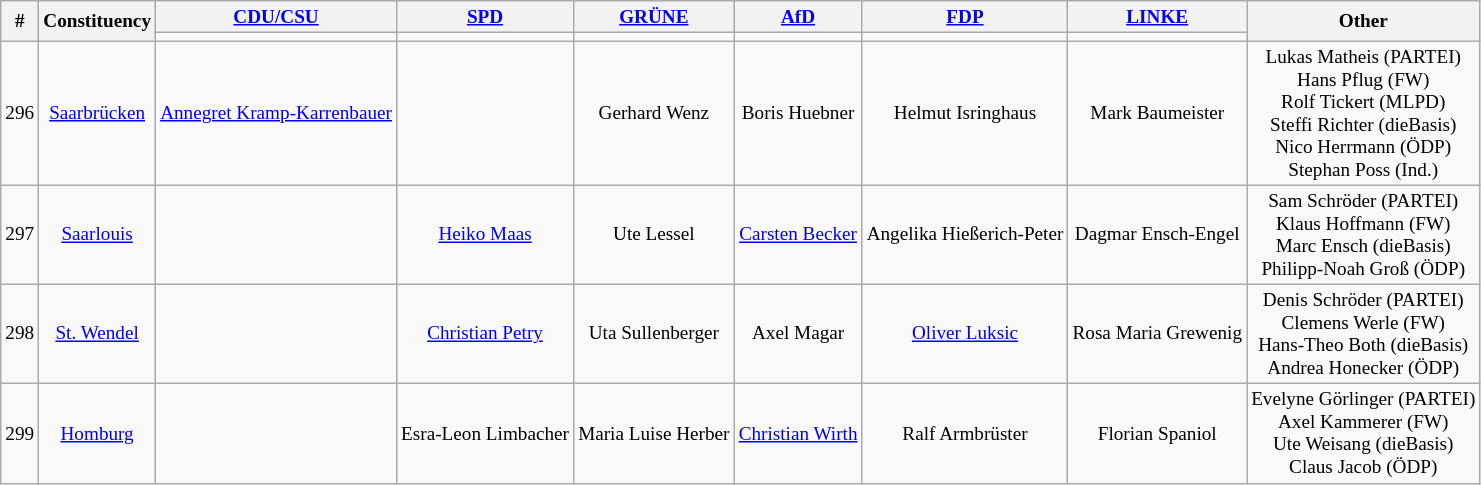<table class=wikitable style="text-align:center; font-size:80%">
<tr>
<th rowspan=2>#</th>
<th rowspan=2>Constituency</th>
<th><a href='#'>CDU/CSU</a></th>
<th><a href='#'>SPD</a></th>
<th><a href='#'>GRÜNE</a></th>
<th><a href='#'>AfD</a></th>
<th><a href='#'>FDP</a></th>
<th><a href='#'>LINKE</a></th>
<th rowspan=2>Other</th>
</tr>
<tr>
<td bgcolor=></td>
<td bgcolor=></td>
<td bgcolor=></td>
<td bgcolor=></td>
<td bgcolor=></td>
<td bgcolor=></td>
</tr>
<tr>
<td>296</td>
<td><a href='#'>Saarbrücken</a></td>
<td><a href='#'>Annegret Kramp-Karrenbauer</a></td>
<td></td>
<td>Gerhard Wenz</td>
<td>Boris Huebner</td>
<td>Helmut Isringhaus</td>
<td>Mark Baumeister</td>
<td>Lukas Matheis (PARTEI)<br>Hans Pflug (FW)<br>Rolf Tickert (MLPD)<br>Steffi Richter (dieBasis)<br>Nico Herrmann (ÖDP)<br>Stephan Poss (Ind.)</td>
</tr>
<tr>
<td>297</td>
<td><a href='#'>Saarlouis</a></td>
<td></td>
<td><a href='#'>Heiko Maas</a></td>
<td>Ute Lessel</td>
<td><a href='#'>Carsten Becker</a></td>
<td>Angelika Hießerich-Peter</td>
<td>Dagmar Ensch-Engel</td>
<td>Sam Schröder (PARTEI)<br>Klaus Hoffmann (FW)<br>Marc Ensch (dieBasis)<br>Philipp-Noah Groß (ÖDP)</td>
</tr>
<tr>
<td>298</td>
<td><a href='#'>St. Wendel</a></td>
<td></td>
<td><a href='#'>Christian Petry</a></td>
<td>Uta Sullenberger</td>
<td>Axel Magar</td>
<td><a href='#'>Oliver Luksic</a></td>
<td>Rosa Maria Grewenig</td>
<td>Denis Schröder (PARTEI)<br>Clemens Werle (FW)<br>Hans-Theo Both (dieBasis)<br>Andrea Honecker (ÖDP)</td>
</tr>
<tr>
<td>299</td>
<td><a href='#'>Homburg</a></td>
<td></td>
<td>Esra-Leon Limbacher</td>
<td>Maria Luise Herber</td>
<td><a href='#'>Christian Wirth</a></td>
<td>Ralf Armbrüster</td>
<td>Florian Spaniol</td>
<td>Evelyne Görlinger (PARTEI)<br>Axel Kammerer (FW)<br>Ute Weisang (dieBasis)<br>Claus Jacob (ÖDP)</td>
</tr>
</table>
